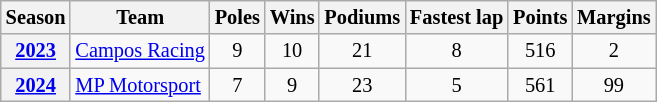<table class="wikitable" style="font-size:85%; text-align:center;">
<tr>
<th>Season</th>
<th>Team</th>
<th>Poles</th>
<th>Wins</th>
<th>Podiums</th>
<th>Fastest lap</th>
<th>Points</th>
<th>Margins</th>
</tr>
<tr>
<th><a href='#'>2023</a></th>
<td align=left> <a href='#'>Campos Racing</a></td>
<td>9</td>
<td>10</td>
<td>21</td>
<td>8</td>
<td>516</td>
<td>2</td>
</tr>
<tr>
<th><a href='#'>2024</a></th>
<td align=left> <a href='#'>MP Motorsport</a></td>
<td>7</td>
<td>9</td>
<td>23</td>
<td>5</td>
<td>561</td>
<td>99</td>
</tr>
</table>
